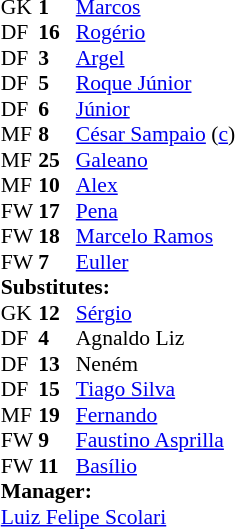<table style="font-size:90%; margin:0.2em auto;" cellspacing="0" cellpadding="0">
<tr>
<th width=25></th>
<th width=25></th>
</tr>
<tr>
<td>GK</td>
<td><strong>1</strong></td>
<td> <a href='#'>Marcos</a></td>
</tr>
<tr>
<td>DF</td>
<td><strong>16</strong></td>
<td> <a href='#'>Rogério</a></td>
</tr>
<tr>
<td>DF</td>
<td><strong>3</strong></td>
<td> <a href='#'>Argel</a></td>
<td></td>
</tr>
<tr>
<td>DF</td>
<td><strong>5</strong></td>
<td> <a href='#'>Roque Júnior</a></td>
</tr>
<tr>
<td>DF</td>
<td><strong>6</strong></td>
<td> <a href='#'>Júnior</a></td>
</tr>
<tr>
<td>MF</td>
<td><strong>8</strong></td>
<td> <a href='#'>César Sampaio</a> (<a href='#'>c</a>)</td>
<td></td>
</tr>
<tr>
<td>MF</td>
<td><strong>25</strong></td>
<td> <a href='#'>Galeano</a></td>
</tr>
<tr>
<td>MF</td>
<td><strong>10</strong></td>
<td> <a href='#'>Alex</a></td>
</tr>
<tr>
<td>FW</td>
<td><strong>17</strong></td>
<td> <a href='#'>Pena</a></td>
<td></td>
<td></td>
</tr>
<tr>
<td>FW</td>
<td><strong>18</strong></td>
<td> <a href='#'>Marcelo Ramos</a></td>
<td></td>
<td></td>
</tr>
<tr>
<td>FW</td>
<td><strong>7</strong></td>
<td> <a href='#'>Euller</a></td>
</tr>
<tr>
<td colspan=3><strong>Substitutes:</strong></td>
</tr>
<tr>
<td>GK</td>
<td><strong>12</strong></td>
<td> <a href='#'>Sérgio</a></td>
</tr>
<tr>
<td>DF</td>
<td><strong>4</strong></td>
<td> Agnaldo Liz</td>
</tr>
<tr>
<td>DF</td>
<td><strong>13</strong></td>
<td> Neném</td>
</tr>
<tr>
<td>DF</td>
<td><strong>15</strong></td>
<td> <a href='#'>Tiago Silva</a></td>
</tr>
<tr>
<td>MF</td>
<td><strong>19</strong></td>
<td> <a href='#'>Fernando</a></td>
</tr>
<tr>
<td>FW</td>
<td><strong>9</strong></td>
<td> <a href='#'>Faustino Asprilla</a></td>
<td></td>
<td></td>
</tr>
<tr>
<td>FW</td>
<td><strong>11</strong></td>
<td> <a href='#'>Basílio</a></td>
<td></td>
<td></td>
</tr>
<tr>
<td colspan=3><strong>Manager:</strong></td>
</tr>
<tr>
<td colspan=4> <a href='#'>Luiz Felipe Scolari</a></td>
</tr>
</table>
